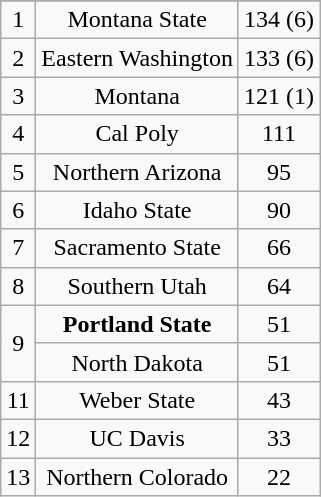<table class="wikitable" style="display: inline-table;">
<tr align="center">
</tr>
<tr align="center">
<td>1</td>
<td>Montana State</td>
<td>134 (6)</td>
</tr>
<tr align="center">
<td>2</td>
<td>Eastern Washington</td>
<td>133 (6)</td>
</tr>
<tr align="center">
<td>3</td>
<td>Montana</td>
<td>121 (1)</td>
</tr>
<tr align="center">
<td>4</td>
<td>Cal Poly</td>
<td>111</td>
</tr>
<tr align="center">
<td>5</td>
<td>Northern Arizona</td>
<td>95</td>
</tr>
<tr align="center">
<td>6</td>
<td>Idaho State</td>
<td>90</td>
</tr>
<tr align="center">
<td>7</td>
<td>Sacramento State</td>
<td>66</td>
</tr>
<tr align="center">
<td>8</td>
<td>Southern Utah</td>
<td>64</td>
</tr>
<tr align="center">
<td rowspan="2">9</td>
<td><strong>Portland State</strong></td>
<td>51</td>
</tr>
<tr align="center">
<td>North Dakota</td>
<td>51</td>
</tr>
<tr align="center">
<td>11</td>
<td>Weber State</td>
<td>43</td>
</tr>
<tr align="center">
<td>12</td>
<td>UC Davis</td>
<td>33</td>
</tr>
<tr align="center">
<td>13</td>
<td>Northern Colorado</td>
<td>22</td>
</tr>
</table>
